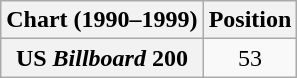<table class="wikitable plainrowheaders">
<tr>
<th>Chart (1990–1999)</th>
<th>Position</th>
</tr>
<tr>
<th scope="row">US <em>Billboard</em> 200</th>
<td style="text-align:center;">53</td>
</tr>
</table>
